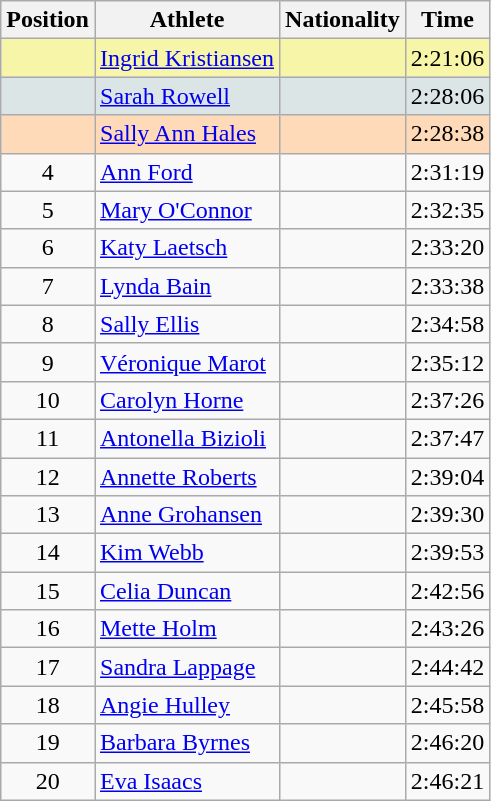<table class="wikitable sortable">
<tr>
<th>Position</th>
<th>Athlete</th>
<th>Nationality</th>
<th>Time</th>
</tr>
<tr bgcolor="#F7F6A8">
<td align=center></td>
<td><a href='#'>Ingrid Kristiansen</a></td>
<td></td>
<td>2:21:06</td>
</tr>
<tr bgcolor="#DCE5E5">
<td align=center></td>
<td><a href='#'>Sarah Rowell</a></td>
<td></td>
<td>2:28:06</td>
</tr>
<tr bgcolor="#FFDAB9">
<td align=center></td>
<td><a href='#'>Sally Ann Hales</a></td>
<td></td>
<td>2:28:38</td>
</tr>
<tr>
<td align=center>4</td>
<td><a href='#'>Ann Ford</a></td>
<td></td>
<td>2:31:19</td>
</tr>
<tr>
<td align=center>5</td>
<td><a href='#'>Mary O'Connor</a></td>
<td></td>
<td>2:32:35</td>
</tr>
<tr>
<td align=center>6</td>
<td><a href='#'>Katy Laetsch</a></td>
<td></td>
<td>2:33:20</td>
</tr>
<tr>
<td align=center>7</td>
<td><a href='#'>Lynda Bain</a></td>
<td></td>
<td>2:33:38</td>
</tr>
<tr>
<td align=center>8</td>
<td><a href='#'>Sally Ellis</a></td>
<td></td>
<td>2:34:58</td>
</tr>
<tr>
<td align=center>9</td>
<td><a href='#'>Véronique Marot</a></td>
<td></td>
<td>2:35:12</td>
</tr>
<tr>
<td align=center>10</td>
<td><a href='#'>Carolyn Horne</a></td>
<td></td>
<td>2:37:26</td>
</tr>
<tr>
<td align=center>11</td>
<td><a href='#'>Antonella Bizioli</a></td>
<td></td>
<td>2:37:47</td>
</tr>
<tr>
<td align=center>12</td>
<td><a href='#'>Annette Roberts</a></td>
<td></td>
<td>2:39:04</td>
</tr>
<tr>
<td align=center>13</td>
<td><a href='#'>Anne Grohansen</a></td>
<td></td>
<td>2:39:30</td>
</tr>
<tr>
<td align=center>14</td>
<td><a href='#'>Kim Webb</a></td>
<td></td>
<td>2:39:53</td>
</tr>
<tr>
<td align=center>15</td>
<td><a href='#'>Celia Duncan</a></td>
<td></td>
<td>2:42:56</td>
</tr>
<tr>
<td align=center>16</td>
<td><a href='#'>Mette Holm</a></td>
<td></td>
<td>2:43:26</td>
</tr>
<tr>
<td align=center>17</td>
<td><a href='#'>Sandra Lappage</a></td>
<td></td>
<td>2:44:42</td>
</tr>
<tr>
<td align=center>18</td>
<td><a href='#'>Angie Hulley</a></td>
<td></td>
<td>2:45:58</td>
</tr>
<tr>
<td align=center>19</td>
<td><a href='#'>Barbara Byrnes</a></td>
<td></td>
<td>2:46:20</td>
</tr>
<tr>
<td align=center>20</td>
<td><a href='#'>Eva Isaacs</a></td>
<td></td>
<td>2:46:21</td>
</tr>
</table>
